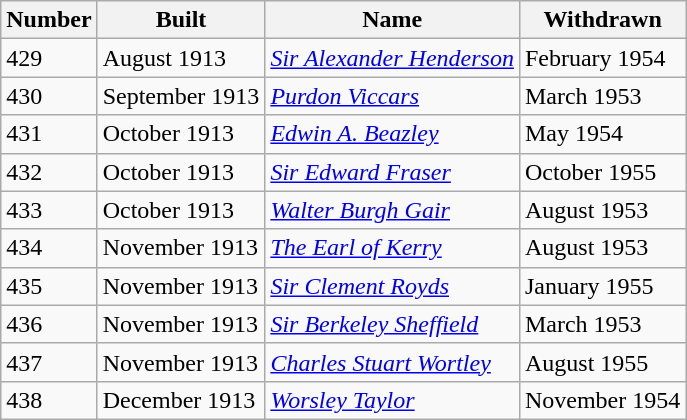<table class="wikitable sortable">
<tr>
<th>Number</th>
<th>Built</th>
<th>Name</th>
<th>Withdrawn</th>
</tr>
<tr>
<td>429</td>
<td>August 1913</td>
<td><em><a href='#'>Sir Alexander Henderson</a></em></td>
<td>February 1954</td>
</tr>
<tr>
<td>430</td>
<td>September 1913</td>
<td><em><a href='#'>Purdon Viccars</a></em></td>
<td>March 1953</td>
</tr>
<tr>
<td>431</td>
<td>October 1913</td>
<td><em><a href='#'>Edwin A. Beazley</a></em></td>
<td>May 1954</td>
</tr>
<tr>
<td>432</td>
<td>October 1913</td>
<td><em><a href='#'>Sir Edward Fraser</a></em></td>
<td>October 1955</td>
</tr>
<tr>
<td>433</td>
<td>October 1913</td>
<td><em><a href='#'>Walter Burgh Gair</a></em></td>
<td>August 1953</td>
</tr>
<tr>
<td>434</td>
<td>November 1913</td>
<td><em><a href='#'>The Earl of Kerry</a></em></td>
<td>August 1953</td>
</tr>
<tr>
<td>435</td>
<td>November 1913</td>
<td><em><a href='#'>Sir Clement Royds</a></em></td>
<td>January 1955</td>
</tr>
<tr>
<td>436</td>
<td>November 1913</td>
<td><em><a href='#'>Sir Berkeley Sheffield</a></em></td>
<td>March 1953</td>
</tr>
<tr>
<td>437</td>
<td>November 1913</td>
<td><em><a href='#'>Charles Stuart Wortley</a></em></td>
<td>August 1955</td>
</tr>
<tr>
<td>438</td>
<td>December 1913</td>
<td><em><a href='#'>Worsley Taylor</a></em></td>
<td>November 1954</td>
</tr>
</table>
